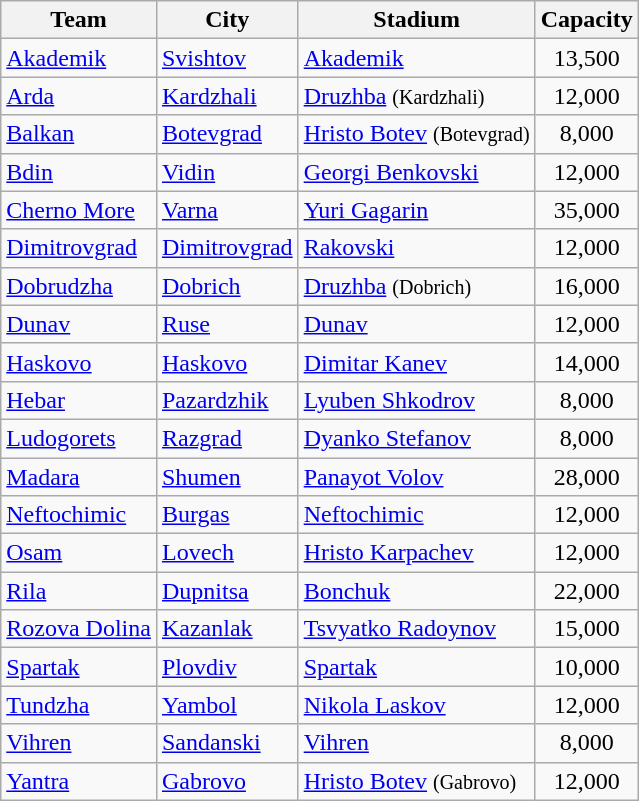<table class="wikitable sortable">
<tr>
<th>Team</th>
<th>City</th>
<th>Stadium</th>
<th>Capacity</th>
</tr>
<tr>
<td><a href='#'>Akademik</a></td>
<td><a href='#'>Svishtov</a></td>
<td><a href='#'>Akademik</a></td>
<td align=center>13,500</td>
</tr>
<tr>
<td><a href='#'>Arda</a></td>
<td><a href='#'>Kardzhali</a></td>
<td><a href='#'>Druzhba</a> <small>(Kardzhali)</small></td>
<td align=center>12,000</td>
</tr>
<tr>
<td><a href='#'>Balkan</a></td>
<td><a href='#'>Botevgrad</a></td>
<td><a href='#'>Hristo Botev</a> <small>(Botevgrad)</small></td>
<td align=center>8,000</td>
</tr>
<tr>
<td><a href='#'>Bdin</a></td>
<td><a href='#'>Vidin</a></td>
<td><a href='#'>Georgi Benkovski</a></td>
<td align=center>12,000</td>
</tr>
<tr>
<td><a href='#'>Cherno More</a></td>
<td><a href='#'>Varna</a></td>
<td><a href='#'>Yuri Gagarin</a></td>
<td align="center">35,000</td>
</tr>
<tr>
<td><a href='#'>Dimitrovgrad</a></td>
<td><a href='#'>Dimitrovgrad</a></td>
<td><a href='#'>Rakovski</a></td>
<td align=center>12,000</td>
</tr>
<tr>
<td><a href='#'>Dobrudzha</a></td>
<td><a href='#'>Dobrich</a></td>
<td><a href='#'>Druzhba</a> <small>(Dobrich)</small></td>
<td align=center>16,000</td>
</tr>
<tr>
<td><a href='#'>Dunav</a></td>
<td><a href='#'>Ruse</a></td>
<td><a href='#'>Dunav</a></td>
<td align=center>12,000</td>
</tr>
<tr>
<td><a href='#'>Haskovo</a></td>
<td><a href='#'>Haskovo</a></td>
<td><a href='#'>Dimitar Kanev</a></td>
<td align="center">14,000</td>
</tr>
<tr>
<td><a href='#'>Hebar</a></td>
<td><a href='#'>Pazardzhik</a></td>
<td><a href='#'>Lyuben Shkodrov</a></td>
<td align="center">8,000</td>
</tr>
<tr>
<td><a href='#'>Ludogorets</a></td>
<td><a href='#'>Razgrad</a></td>
<td><a href='#'>Dyanko Stefanov</a></td>
<td align=center>8,000</td>
</tr>
<tr>
<td><a href='#'>Madara</a></td>
<td><a href='#'>Shumen</a></td>
<td><a href='#'>Panayot Volov</a></td>
<td align="center">28,000</td>
</tr>
<tr>
<td><a href='#'>Neftochimic</a></td>
<td><a href='#'>Burgas</a></td>
<td><a href='#'>Neftochimic</a></td>
<td align="center">12,000</td>
</tr>
<tr>
<td><a href='#'>Osam</a></td>
<td><a href='#'>Lovech</a></td>
<td><a href='#'>Hristo Karpachev</a></td>
<td align=center>12,000</td>
</tr>
<tr>
<td><a href='#'>Rila</a></td>
<td><a href='#'>Dupnitsa</a></td>
<td><a href='#'>Bonchuk</a></td>
<td align=center>22,000</td>
</tr>
<tr>
<td><a href='#'>Rozova Dolina</a></td>
<td><a href='#'>Kazanlak</a></td>
<td><a href='#'>Tsvyatko Radoynov</a></td>
<td align=center>15,000</td>
</tr>
<tr>
<td><a href='#'>Spartak</a></td>
<td><a href='#'>Plovdiv</a></td>
<td><a href='#'>Spartak</a></td>
<td align=center>10,000</td>
</tr>
<tr>
<td><a href='#'>Tundzha</a></td>
<td><a href='#'>Yambol</a></td>
<td><a href='#'>Nikola Laskov</a></td>
<td align=center>12,000</td>
</tr>
<tr>
<td><a href='#'>Vihren</a></td>
<td><a href='#'>Sandanski</a></td>
<td><a href='#'>Vihren</a></td>
<td align="center">8,000</td>
</tr>
<tr>
<td><a href='#'>Yantra</a></td>
<td><a href='#'>Gabrovo</a></td>
<td><a href='#'>Hristo Botev</a> <small>(Gabrovo)</small></td>
<td align="center">12,000</td>
</tr>
</table>
